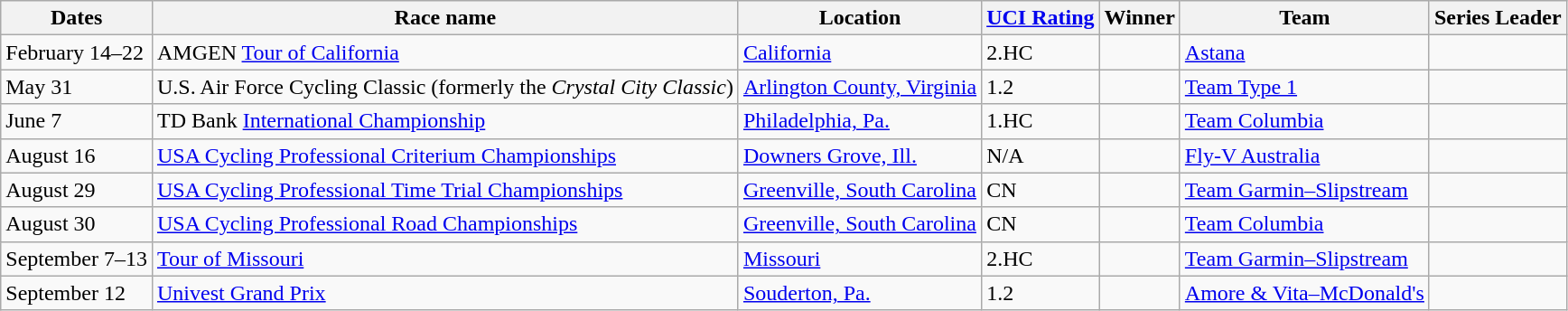<table class = "wikitable">
<tr>
<th>Dates</th>
<th>Race name</th>
<th>Location</th>
<th><a href='#'>UCI Rating</a></th>
<th>Winner</th>
<th>Team</th>
<th>Series Leader</th>
</tr>
<tr>
<td>February 14–22</td>
<td>AMGEN <a href='#'>Tour of California</a></td>
<td><a href='#'>California</a></td>
<td>2.HC</td>
<td></td>
<td><a href='#'>Astana</a></td>
<td></td>
</tr>
<tr>
<td>May 31</td>
<td>U.S. Air Force Cycling Classic (formerly the <em>Crystal City Classic</em>)</td>
<td><a href='#'>Arlington County, Virginia</a></td>
<td>1.2</td>
<td></td>
<td><a href='#'>Team Type 1</a></td>
<td></td>
</tr>
<tr>
<td>June 7</td>
<td>TD Bank <a href='#'>International Championship</a></td>
<td><a href='#'>Philadelphia, Pa.</a></td>
<td>1.HC</td>
<td></td>
<td><a href='#'>Team Columbia</a></td>
<td></td>
</tr>
<tr>
<td>August 16</td>
<td><a href='#'>USA Cycling Professional Criterium Championships</a></td>
<td><a href='#'>Downers Grove, Ill.</a></td>
<td>N/A</td>
<td></td>
<td><a href='#'>Fly-V Australia</a></td>
<td></td>
</tr>
<tr>
<td>August 29</td>
<td><a href='#'>USA Cycling Professional Time Trial Championships</a></td>
<td><a href='#'>Greenville, South Carolina</a></td>
<td>CN</td>
<td></td>
<td><a href='#'>Team Garmin–Slipstream</a></td>
<td></td>
</tr>
<tr>
<td>August 30</td>
<td><a href='#'>USA Cycling Professional Road Championships</a></td>
<td><a href='#'>Greenville, South Carolina</a></td>
<td>CN</td>
<td></td>
<td><a href='#'>Team Columbia</a></td>
<td></td>
</tr>
<tr>
<td>September 7–13</td>
<td><a href='#'>Tour of Missouri</a></td>
<td><a href='#'>Missouri</a></td>
<td>2.HC</td>
<td></td>
<td><a href='#'>Team Garmin–Slipstream</a></td>
<td></td>
</tr>
<tr>
<td>September 12</td>
<td><a href='#'>Univest Grand Prix</a></td>
<td><a href='#'>Souderton, Pa.</a></td>
<td>1.2</td>
<td></td>
<td><a href='#'>Amore & Vita–McDonald's</a></td>
<td></td>
</tr>
</table>
